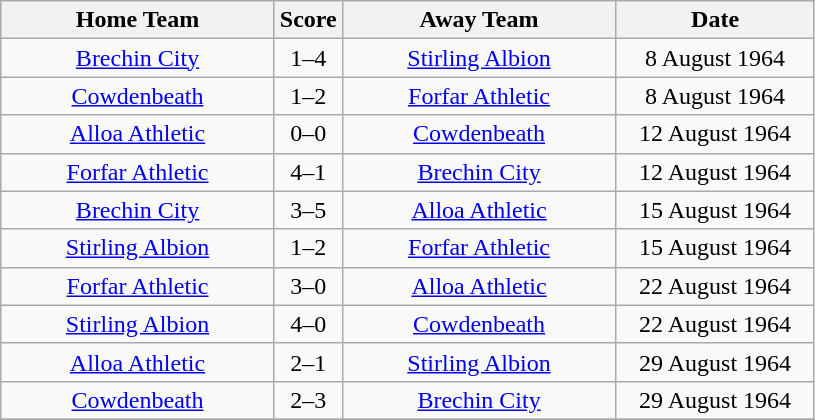<table class="wikitable" style="text-align:center;">
<tr>
<th width=175>Home Team</th>
<th width=20>Score</th>
<th width=175>Away Team</th>
<th width= 125>Date</th>
</tr>
<tr>
<td><a href='#'>Brechin City</a></td>
<td>1–4</td>
<td><a href='#'>Stirling Albion</a></td>
<td>8 August 1964</td>
</tr>
<tr>
<td><a href='#'>Cowdenbeath</a></td>
<td>1–2</td>
<td><a href='#'>Forfar Athletic</a></td>
<td>8 August 1964</td>
</tr>
<tr>
<td><a href='#'>Alloa Athletic</a></td>
<td>0–0</td>
<td><a href='#'>Cowdenbeath</a></td>
<td>12 August 1964</td>
</tr>
<tr>
<td><a href='#'>Forfar Athletic</a></td>
<td>4–1</td>
<td><a href='#'>Brechin City</a></td>
<td>12 August 1964</td>
</tr>
<tr>
<td><a href='#'>Brechin City</a></td>
<td>3–5</td>
<td><a href='#'>Alloa Athletic</a></td>
<td>15 August 1964</td>
</tr>
<tr>
<td><a href='#'>Stirling Albion</a></td>
<td>1–2</td>
<td><a href='#'>Forfar Athletic</a></td>
<td>15 August 1964</td>
</tr>
<tr>
<td><a href='#'>Forfar Athletic</a></td>
<td>3–0</td>
<td><a href='#'>Alloa Athletic</a></td>
<td>22 August 1964</td>
</tr>
<tr>
<td><a href='#'>Stirling Albion</a></td>
<td>4–0</td>
<td><a href='#'>Cowdenbeath</a></td>
<td>22 August 1964</td>
</tr>
<tr>
<td><a href='#'>Alloa Athletic</a></td>
<td>2–1</td>
<td><a href='#'>Stirling Albion</a></td>
<td>29 August 1964</td>
</tr>
<tr>
<td><a href='#'>Cowdenbeath</a></td>
<td>2–3</td>
<td><a href='#'>Brechin City</a></td>
<td>29 August 1964</td>
</tr>
<tr>
</tr>
</table>
